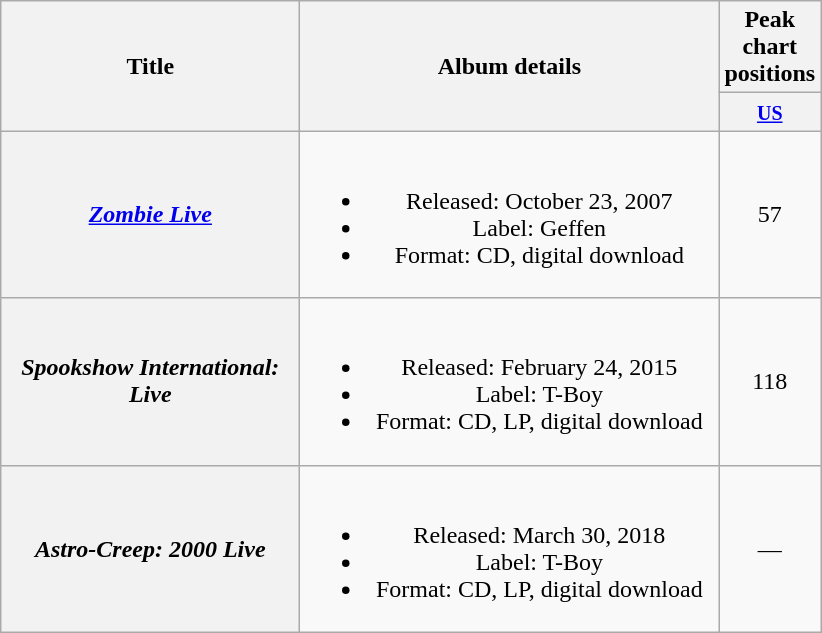<table class="wikitable plainrowheaders" style="text-align:center;">
<tr>
<th scope="col" rowspan="2" style="width:12em;">Title</th>
<th scope="col" rowspan="2" style="width:17em;">Album details</th>
<th scope="col">Peak chart positions</th>
</tr>
<tr>
<th width="30"><small><a href='#'>US</a><br></small></th>
</tr>
<tr>
<th scope="row"><em><a href='#'>Zombie Live</a></em></th>
<td><br><ul><li>Released: October 23, 2007</li><li>Label: Geffen</li><li>Format: CD, digital download</li></ul></td>
<td>57</td>
</tr>
<tr>
<th scope="row"><em>Spookshow International: Live</em></th>
<td><br><ul><li>Released: February 24, 2015</li><li>Label: T-Boy</li><li>Format: CD, LP, digital download</li></ul></td>
<td>118</td>
</tr>
<tr>
<th scope="row"><em>Astro-Creep: 2000 Live</em></th>
<td><br><ul><li>Released: March 30, 2018</li><li>Label: T-Boy</li><li>Format: CD, LP, digital download</li></ul></td>
<td>—</td>
</tr>
</table>
